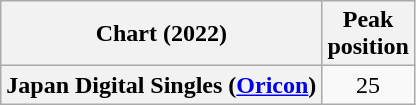<table class="wikitable plainrowheaders" style="text-align:center">
<tr>
<th scope="col">Chart (2022)</th>
<th scope="col">Peak<br>position</th>
</tr>
<tr>
<th scope="row">Japan Digital Singles (<a href='#'>Oricon</a>)</th>
<td>25</td>
</tr>
</table>
